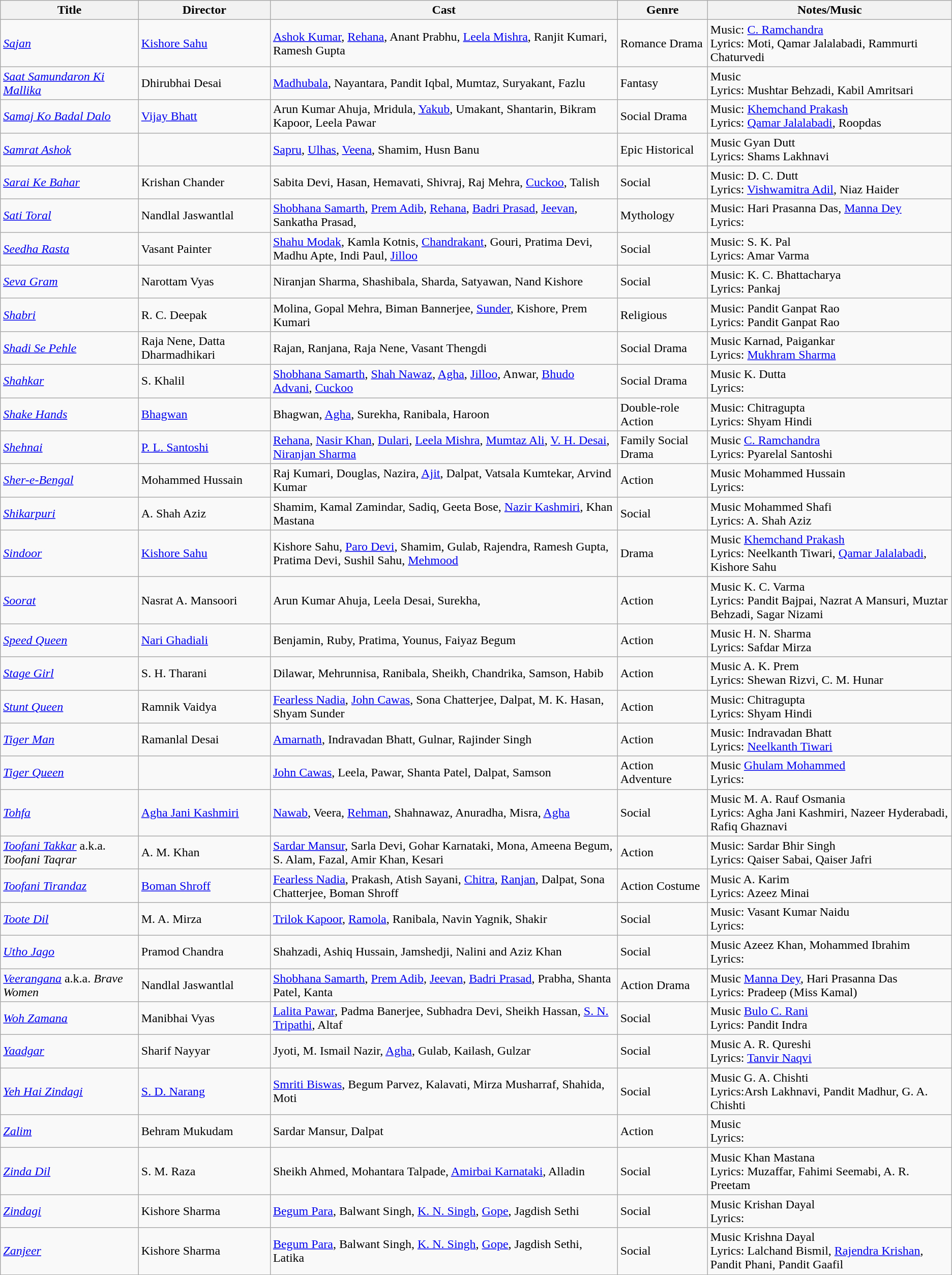<table class="wikitable">
<tr>
<th>Title</th>
<th>Director</th>
<th>Cast</th>
<th>Genre</th>
<th>Notes/Music</th>
</tr>
<tr>
<td><em><a href='#'>Sajan</a></em></td>
<td><a href='#'>Kishore Sahu</a></td>
<td><a href='#'>Ashok Kumar</a>, <a href='#'>Rehana</a>, Anant Prabhu, <a href='#'>Leela Mishra</a>, Ranjit Kumari, Ramesh Gupta</td>
<td>Romance Drama</td>
<td>Music: <a href='#'>C. Ramchandra</a><br>Lyrics: Moti, Qamar Jalalabadi, Rammurti Chaturvedi</td>
</tr>
<tr>
<td><em><a href='#'>Saat Samundaron Ki Mallika</a></em></td>
<td>Dhirubhai Desai</td>
<td><a href='#'>Madhubala</a>, Nayantara, Pandit Iqbal, Mumtaz, Suryakant, Fazlu</td>
<td>Fantasy</td>
<td>Music <br>Lyrics: Mushtar Behzadi, Kabil Amritsari</td>
</tr>
<tr>
<td><em><a href='#'>Samaj Ko Badal Dalo</a></em></td>
<td><a href='#'>Vijay Bhatt</a></td>
<td>Arun Kumar Ahuja, Mridula, <a href='#'>Yakub</a>, Umakant, Shantarin, Bikram Kapoor, Leela Pawar</td>
<td>Social Drama</td>
<td>Music: <a href='#'>Khemchand Prakash</a><br>Lyrics: <a href='#'>Qamar Jalalabadi</a>, Roopdas</td>
</tr>
<tr>
<td><em><a href='#'>Samrat Ashok</a></em></td>
<td></td>
<td><a href='#'>Sapru</a>, <a href='#'>Ulhas</a>, <a href='#'>Veena</a>, Shamim, Husn Banu</td>
<td>Epic Historical</td>
<td>Music Gyan Dutt<br>Lyrics: Shams Lakhnavi</td>
</tr>
<tr>
<td><em><a href='#'>Sarai Ke Bahar</a></em></td>
<td>Krishan Chander</td>
<td>Sabita Devi, Hasan, Hemavati, Shivraj, Raj Mehra, <a href='#'>Cuckoo</a>, Talish</td>
<td>Social</td>
<td>Music: D. C. Dutt <br>Lyrics: <a href='#'>Vishwamitra Adil</a>, Niaz Haider</td>
</tr>
<tr>
<td><em><a href='#'>Sati Toral</a></em></td>
<td>Nandlal Jaswantlal</td>
<td><a href='#'>Shobhana Samarth</a>, <a href='#'>Prem Adib</a>, <a href='#'>Rehana</a>, <a href='#'>Badri Prasad</a>, <a href='#'>Jeevan</a>, Sankatha Prasad,</td>
<td>Mythology</td>
<td>Music: Hari Prasanna Das, <a href='#'>Manna Dey</a><br>Lyrics:</td>
</tr>
<tr>
<td><em><a href='#'>Seedha Rasta</a></em></td>
<td>Vasant Painter</td>
<td><a href='#'>Shahu Modak</a>, Kamla Kotnis, <a href='#'>Chandrakant</a>, Gouri, Pratima Devi, Madhu Apte, Indi Paul, <a href='#'>Jilloo</a></td>
<td>Social</td>
<td>Music: S. K. Pal <br>Lyrics: Amar Varma</td>
</tr>
<tr>
<td><em><a href='#'>Seva Gram</a></em></td>
<td>Narottam Vyas</td>
<td>Niranjan Sharma, Shashibala, Sharda, Satyawan, Nand Kishore</td>
<td>Social</td>
<td>Music: K. C. Bhattacharya <br>Lyrics: Pankaj</td>
</tr>
<tr>
<td><em><a href='#'>Shabri</a></em></td>
<td>R. C. Deepak</td>
<td>Molina, Gopal Mehra, Biman Bannerjee, <a href='#'>Sunder</a>, Kishore, Prem Kumari</td>
<td>Religious</td>
<td>Music: Pandit Ganpat Rao <br>Lyrics:  Pandit Ganpat Rao</td>
</tr>
<tr>
<td><em><a href='#'>Shadi Se Pehle</a></em></td>
<td>Raja Nene, Datta Dharmadhikari</td>
<td>Rajan, Ranjana, Raja Nene, Vasant Thengdi</td>
<td>Social Drama</td>
<td>Music Karnad, Paigankar <br>Lyrics: <a href='#'>Mukhram Sharma</a></td>
</tr>
<tr>
<td><em><a href='#'>Shahkar</a></em></td>
<td>S. Khalil</td>
<td><a href='#'>Shobhana Samarth</a>, <a href='#'>Shah Nawaz</a>, <a href='#'>Agha</a>, <a href='#'>Jilloo</a>, Anwar, <a href='#'>Bhudo Advani</a>, <a href='#'>Cuckoo</a></td>
<td>Social Drama</td>
<td>Music K. Dutta<br>Lyrics:</td>
</tr>
<tr>
<td><em><a href='#'>Shake Hands</a></em></td>
<td><a href='#'>Bhagwan</a></td>
<td>Bhagwan, <a href='#'>Agha</a>, Surekha, Ranibala, Haroon</td>
<td>Double-role Action</td>
<td>Music: Chitragupta<br>Lyrics: Shyam Hindi</td>
</tr>
<tr>
<td><em><a href='#'>Shehnai</a></em></td>
<td><a href='#'>P. L. Santoshi</a></td>
<td><a href='#'>Rehana</a>, <a href='#'>Nasir Khan</a>, <a href='#'>Dulari</a>, <a href='#'>Leela Mishra</a>, <a href='#'>Mumtaz Ali</a>, <a href='#'>V. H. Desai</a>, <a href='#'>Niranjan Sharma</a></td>
<td>Family Social Drama</td>
<td>Music <a href='#'>C. Ramchandra</a><br>Lyrics: Pyarelal Santoshi</td>
</tr>
<tr>
<td><em><a href='#'>Sher-e-Bengal</a></em></td>
<td>Mohammed Hussain</td>
<td>Raj Kumari, Douglas, Nazira, <a href='#'>Ajit</a>, Dalpat, Vatsala Kumtekar, Arvind Kumar</td>
<td>Action</td>
<td>Music Mohammed Hussain<br>Lyrics:</td>
</tr>
<tr>
<td><em><a href='#'>Shikarpuri</a></em></td>
<td>A. Shah Aziz</td>
<td>Shamim, Kamal Zamindar, Sadiq, Geeta Bose, <a href='#'>Nazir Kashmiri</a>, Khan Mastana</td>
<td>Social</td>
<td>Music Mohammed Shafi<br>Lyrics: A. Shah Aziz</td>
</tr>
<tr>
<td><em><a href='#'>Sindoor</a></em></td>
<td><a href='#'>Kishore Sahu</a></td>
<td>Kishore Sahu, <a href='#'>Paro Devi</a>,  Shamim, Gulab, Rajendra, Ramesh Gupta,  Pratima Devi, Sushil Sahu, <a href='#'>Mehmood</a></td>
<td>Drama</td>
<td>Music <a href='#'>Khemchand Prakash</a> <br>Lyrics:  Neelkanth Tiwari, <a href='#'>Qamar Jalalabadi</a>, Kishore Sahu</td>
</tr>
<tr>
<td><em><a href='#'>Soorat</a></em></td>
<td>Nasrat A. Mansoori</td>
<td>Arun Kumar Ahuja, Leela Desai, Surekha,</td>
<td>Action</td>
<td>Music K. C. Varma<br>Lyrics: Pandit Bajpai, Nazrat A Mansuri, Muztar Behzadi, Sagar Nizami</td>
</tr>
<tr>
<td><em><a href='#'>Speed Queen</a></em></td>
<td><a href='#'>Nari Ghadiali</a></td>
<td>Benjamin, Ruby, Pratima, Younus, Faiyaz Begum</td>
<td>Action</td>
<td>Music H. N. Sharma<br>Lyrics: Safdar Mirza</td>
</tr>
<tr>
<td><em><a href='#'>Stage Girl</a></em></td>
<td>S. H. Tharani</td>
<td>Dilawar, Mehrunnisa, Ranibala, Sheikh, Chandrika, Samson, Habib</td>
<td>Action</td>
<td>Music A. K. Prem<br>Lyrics: Shewan Rizvi, C. M. Hunar</td>
</tr>
<tr>
<td><em><a href='#'>Stunt Queen</a></em></td>
<td>Ramnik Vaidya</td>
<td><a href='#'>Fearless Nadia</a>, <a href='#'>John Cawas</a>, Sona Chatterjee, Dalpat, M. K. Hasan, Shyam Sunder</td>
<td>Action</td>
<td>Music: Chitragupta<br>Lyrics: Shyam Hindi</td>
</tr>
<tr>
<td><em><a href='#'>Tiger Man</a></em></td>
<td>Ramanlal Desai</td>
<td><a href='#'>Amarnath</a>, Indravadan Bhatt, Gulnar, Rajinder Singh</td>
<td>Action</td>
<td>Music: Indravadan Bhatt<br>Lyrics: <a href='#'>Neelkanth Tiwari</a></td>
</tr>
<tr>
<td><em><a href='#'>Tiger Queen</a></em></td>
<td></td>
<td><a href='#'>John Cawas</a>, Leela, Pawar, Shanta Patel, Dalpat, Samson</td>
<td>Action Adventure</td>
<td>Music <a href='#'>Ghulam Mohammed</a><br>Lyrics:</td>
</tr>
<tr>
<td><em><a href='#'>Tohfa</a></em></td>
<td><a href='#'>Agha Jani Kashmiri</a></td>
<td><a href='#'>Nawab</a>, Veera, <a href='#'>Rehman</a>, Shahnawaz, Anuradha, Misra, <a href='#'>Agha</a></td>
<td>Social</td>
<td>Music M. A. Rauf Osmania<br>Lyrics: Agha Jani Kashmiri, Nazeer Hyderabadi, Rafiq Ghaznavi</td>
</tr>
<tr>
<td><em><a href='#'>Toofani Takkar</a></em> a.k.a. <em>Toofani Taqrar</em></td>
<td>A. M. Khan</td>
<td><a href='#'>Sardar Mansur</a>, Sarla Devi, Gohar Karnataki, Mona, Ameena Begum, S. Alam, Fazal, Amir Khan, Kesari</td>
<td>Action</td>
<td>Music: Sardar Bhir Singh<br>Lyrics: Qaiser Sabai, Qaiser Jafri</td>
</tr>
<tr>
<td><em><a href='#'>Toofani Tirandaz</a></em></td>
<td><a href='#'>Boman Shroff</a></td>
<td><a href='#'>Fearless Nadia</a>, Prakash, Atish Sayani, <a href='#'>Chitra</a>, <a href='#'>Ranjan</a>, Dalpat, Sona Chatterjee, Boman Shroff</td>
<td>Action Costume</td>
<td>Music A. Karim<br>Lyrics: Azeez Minai</td>
</tr>
<tr>
<td><em><a href='#'>Toote Dil</a></em></td>
<td>M. A. Mirza</td>
<td><a href='#'>Trilok Kapoor</a>, <a href='#'>Ramola</a>, Ranibala, Navin Yagnik, Shakir</td>
<td>Social</td>
<td>Music: Vasant Kumar Naidu <br>Lyrics:</td>
</tr>
<tr>
<td><em><a href='#'>Utho Jago</a></em></td>
<td>Pramod Chandra</td>
<td>Shahzadi, Ashiq Hussain, Jamshedji, Nalini and Aziz Khan</td>
<td>Social</td>
<td>Music Azeez Khan, Mohammed Ibrahim<br>Lyrics:</td>
</tr>
<tr>
<td><em><a href='#'>Veerangana</a></em> a.k.a. <em>Brave Women</em></td>
<td>Nandlal Jaswantlal</td>
<td><a href='#'>Shobhana Samarth</a>, <a href='#'>Prem Adib</a>, <a href='#'>Jeevan</a>, <a href='#'>Badri Prasad</a>, Prabha, Shanta Patel, Kanta</td>
<td>Action Drama</td>
<td>Music <a href='#'>Manna Dey</a>, Hari Prasanna Das<br>Lyrics: Pradeep (Miss Kamal)</td>
</tr>
<tr>
<td><em><a href='#'>Woh Zamana</a></em></td>
<td>Manibhai Vyas</td>
<td><a href='#'>Lalita Pawar</a>, Padma Banerjee, Subhadra Devi, Sheikh Hassan, <a href='#'>S. N. Tripathi</a>, Altaf</td>
<td>Social</td>
<td>Music <a href='#'>Bulo C. Rani</a><br>Lyrics: Pandit Indra</td>
</tr>
<tr>
<td><em><a href='#'>Yaadgar</a></em></td>
<td>Sharif Nayyar</td>
<td>Jyoti, M. Ismail Nazir, <a href='#'>Agha</a>, Gulab, Kailash, Gulzar</td>
<td>Social</td>
<td>Music A. R. Qureshi<br>Lyrics: <a href='#'>Tanvir Naqvi</a></td>
</tr>
<tr>
<td><em><a href='#'>Yeh Hai Zindagi</a></em></td>
<td><a href='#'>S. D. Narang</a></td>
<td><a href='#'>Smriti Biswas</a>, Begum Parvez, Kalavati, Mirza Musharraf, Shahida, Moti</td>
<td>Social</td>
<td>Music G. A. Chishti<br>Lyrics:Arsh Lakhnavi, Pandit Madhur, G. A. Chishti</td>
</tr>
<tr>
<td><em><a href='#'>Zalim</a></em></td>
<td>Behram Mukudam</td>
<td>Sardar Mansur, Dalpat</td>
<td>Action</td>
<td>Music <br>Lyrics:</td>
</tr>
<tr>
<td><em><a href='#'>Zinda Dil</a></em></td>
<td>S. M. Raza</td>
<td>Sheikh Ahmed, Mohantara Talpade, <a href='#'>Amirbai Karnataki</a>, Alladin</td>
<td>Social</td>
<td>Music Khan Mastana<br>Lyrics: Muzaffar, Fahimi Seemabi, A. R. Preetam</td>
</tr>
<tr>
<td><em><a href='#'>Zindagi</a></em></td>
<td>Kishore Sharma</td>
<td><a href='#'>Begum Para</a>, Balwant Singh, <a href='#'>K. N. Singh</a>, <a href='#'>Gope</a>, Jagdish Sethi</td>
<td>Social</td>
<td>Music  Krishan Dayal<br>Lyrics:</td>
</tr>
<tr>
<td><em><a href='#'>Zanjeer</a></em></td>
<td>Kishore Sharma</td>
<td><a href='#'>Begum Para</a>, Balwant Singh, <a href='#'>K. N. Singh</a>, <a href='#'>Gope</a>, Jagdish Sethi, Latika</td>
<td>Social</td>
<td>Music Krishna Dayal<br>Lyrics: Lalchand Bismil, <a href='#'>Rajendra Krishan</a>, Pandit Phani, Pandit Gaafil</td>
</tr>
</table>
